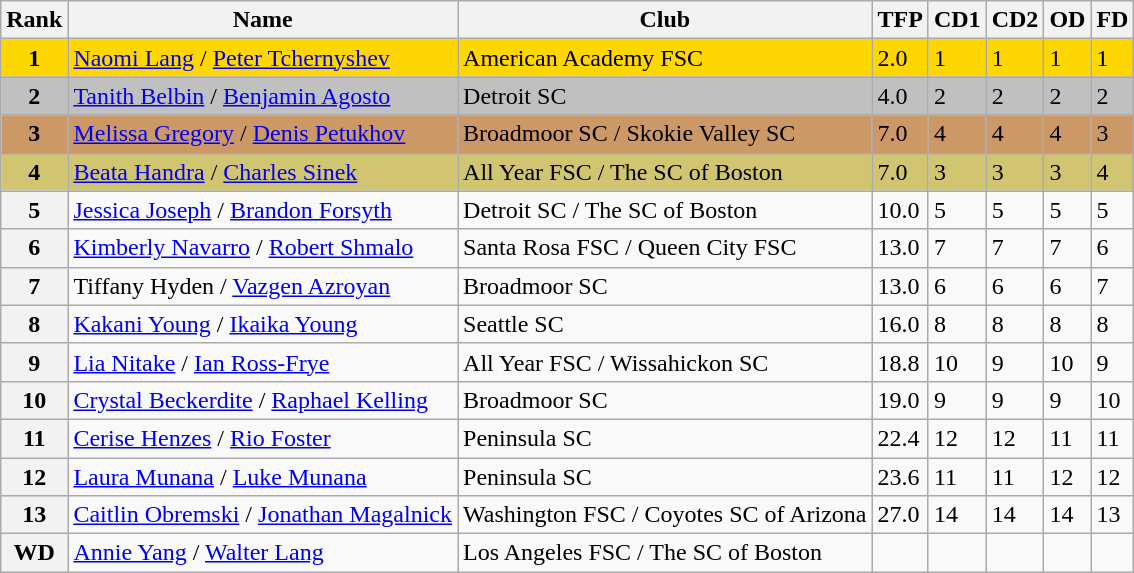<table class="wikitable">
<tr>
<th>Rank</th>
<th>Name</th>
<th>Club</th>
<th>TFP</th>
<th>CD1</th>
<th>CD2</th>
<th>OD</th>
<th>FD</th>
</tr>
<tr bgcolor="gold">
<td align="center"><strong>1</strong></td>
<td><a href='#'>Naomi Lang</a> / <a href='#'>Peter Tchernyshev</a></td>
<td>American Academy FSC</td>
<td>2.0</td>
<td>1</td>
<td>1</td>
<td>1</td>
<td>1</td>
</tr>
<tr bgcolor="silver">
<td align="center"><strong>2</strong></td>
<td><a href='#'>Tanith Belbin</a> / <a href='#'>Benjamin Agosto</a></td>
<td>Detroit SC</td>
<td>4.0</td>
<td>2</td>
<td>2</td>
<td>2</td>
<td>2</td>
</tr>
<tr bgcolor="cc9966">
<td align="center"><strong>3</strong></td>
<td><a href='#'>Melissa Gregory</a> / <a href='#'>Denis Petukhov</a></td>
<td>Broadmoor SC / Skokie Valley SC</td>
<td>7.0</td>
<td>4</td>
<td>4</td>
<td>4</td>
<td>3</td>
</tr>
<tr bgcolor="#d1c571">
<td align="center"><strong>4</strong></td>
<td><a href='#'>Beata Handra</a> / <a href='#'>Charles Sinek</a></td>
<td>All Year FSC / The SC of Boston</td>
<td>7.0</td>
<td>3</td>
<td>3</td>
<td>3</td>
<td>4</td>
</tr>
<tr>
<th>5</th>
<td><a href='#'>Jessica Joseph</a> / <a href='#'>Brandon Forsyth</a></td>
<td>Detroit SC / The SC of Boston</td>
<td>10.0</td>
<td>5</td>
<td>5</td>
<td>5</td>
<td>5</td>
</tr>
<tr>
<th>6</th>
<td><a href='#'>Kimberly Navarro</a> / <a href='#'>Robert Shmalo</a></td>
<td>Santa Rosa FSC / Queen City FSC</td>
<td>13.0</td>
<td>7</td>
<td>7</td>
<td>7</td>
<td>6</td>
</tr>
<tr>
<th>7</th>
<td>Tiffany Hyden / <a href='#'>Vazgen Azroyan</a></td>
<td>Broadmoor SC</td>
<td>13.0</td>
<td>6</td>
<td>6</td>
<td>6</td>
<td>7</td>
</tr>
<tr>
<th>8</th>
<td><a href='#'>Kakani Young</a> / <a href='#'>Ikaika Young</a></td>
<td>Seattle SC</td>
<td>16.0</td>
<td>8</td>
<td>8</td>
<td>8</td>
<td>8</td>
</tr>
<tr>
<th>9</th>
<td><a href='#'>Lia Nitake</a> / <a href='#'>Ian Ross-Frye</a></td>
<td>All Year FSC / Wissahickon SC</td>
<td>18.8</td>
<td>10</td>
<td>9</td>
<td>10</td>
<td>9</td>
</tr>
<tr>
<th>10</th>
<td><a href='#'>Crystal Beckerdite</a> / <a href='#'>Raphael Kelling</a></td>
<td>Broadmoor SC</td>
<td>19.0</td>
<td>9</td>
<td>9</td>
<td>9</td>
<td>10</td>
</tr>
<tr>
<th>11</th>
<td><a href='#'>Cerise Henzes</a> / <a href='#'>Rio Foster</a></td>
<td>Peninsula SC</td>
<td>22.4</td>
<td>12</td>
<td>12</td>
<td>11</td>
<td>11</td>
</tr>
<tr>
<th>12</th>
<td><a href='#'>Laura Munana</a> / <a href='#'>Luke Munana</a></td>
<td>Peninsula SC</td>
<td>23.6</td>
<td>11</td>
<td>11</td>
<td>12</td>
<td>12</td>
</tr>
<tr>
<th>13</th>
<td><a href='#'>Caitlin Obremski</a> / <a href='#'>Jonathan Magalnick</a></td>
<td>Washington FSC / Coyotes SC of Arizona</td>
<td>27.0</td>
<td>14</td>
<td>14</td>
<td>14</td>
<td>13</td>
</tr>
<tr>
<th>WD</th>
<td><a href='#'>Annie Yang</a> / <a href='#'>Walter Lang</a></td>
<td>Los Angeles FSC / The SC of Boston</td>
<td></td>
<td></td>
<td></td>
<td></td>
<td></td>
</tr>
</table>
